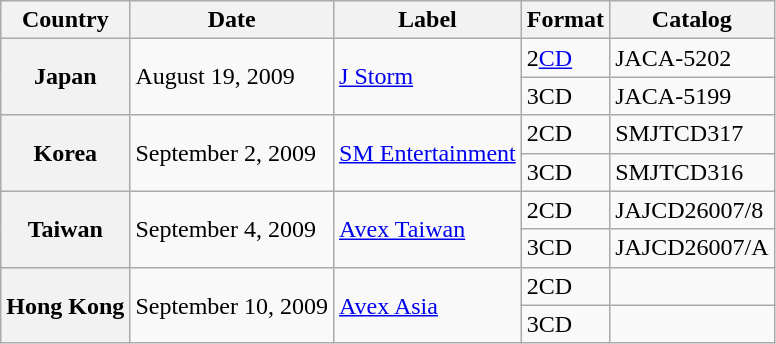<table class="wikitable plainrowheaders">
<tr>
<th>Country</th>
<th>Date</th>
<th>Label</th>
<th>Format</th>
<th>Catalog</th>
</tr>
<tr>
<th scope="row" rowspan="2">Japan</th>
<td rowspan="2">August 19, 2009</td>
<td rowspan="2"><a href='#'>J Storm</a></td>
<td>2<a href='#'>CD</a></td>
<td>JACA-5202</td>
</tr>
<tr>
<td>3CD</td>
<td>JACA-5199</td>
</tr>
<tr>
<th scope="row" rowspan="2">Korea</th>
<td rowspan="2">September 2, 2009</td>
<td rowspan="2"><a href='#'>SM Entertainment</a></td>
<td>2CD</td>
<td>SMJTCD317</td>
</tr>
<tr>
<td>3CD</td>
<td>SMJTCD316</td>
</tr>
<tr>
<th scope="row" rowspan="2">Taiwan</th>
<td rowspan="2">September 4, 2009</td>
<td rowspan="2"><a href='#'>Avex Taiwan</a></td>
<td>2CD</td>
<td>JAJCD26007/8</td>
</tr>
<tr>
<td>3CD</td>
<td>JAJCD26007/A</td>
</tr>
<tr>
<th scope="row" rowspan="2">Hong Kong</th>
<td rowspan="2">September 10, 2009</td>
<td rowspan="2"><a href='#'>Avex Asia</a></td>
<td>2CD</td>
<td></td>
</tr>
<tr>
<td>3CD</td>
<td></td>
</tr>
</table>
